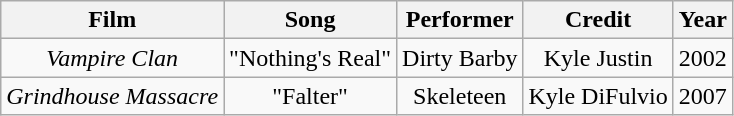<table class="wikitable" style="text-align: center;">
<tr>
<th>Film</th>
<th>Song</th>
<th>Performer</th>
<th>Credit</th>
<th>Year</th>
</tr>
<tr>
<td><em>Vampire Clan</em></td>
<td>"Nothing's Real"</td>
<td>Dirty Barby</td>
<td>Kyle Justin</td>
<td>2002</td>
</tr>
<tr>
<td><em>Grindhouse Massacre</em></td>
<td>"Falter"</td>
<td>Skeleteen</td>
<td>Kyle DiFulvio</td>
<td>2007</td>
</tr>
</table>
